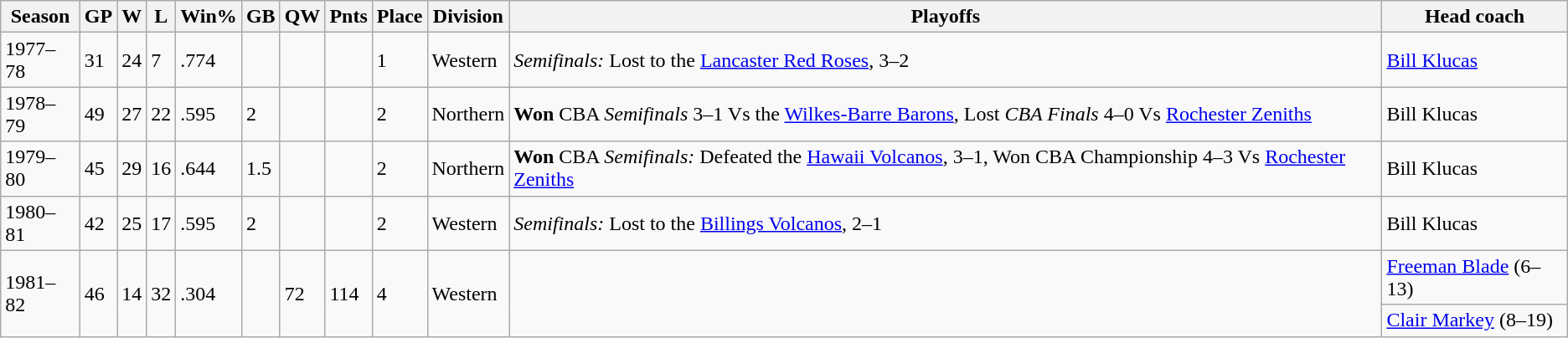<table class="wikitable">
<tr>
<th>Season</th>
<th>GP</th>
<th>W</th>
<th>L</th>
<th>Win%</th>
<th>GB</th>
<th>QW</th>
<th>Pnts</th>
<th>Place</th>
<th>Division</th>
<th>Playoffs</th>
<th>Head coach</th>
</tr>
<tr>
<td>1977–78</td>
<td>31</td>
<td>24</td>
<td>7</td>
<td>.774</td>
<td></td>
<td></td>
<td></td>
<td>1</td>
<td>Western</td>
<td><em>Semifinals:</em> Lost to the <a href='#'>Lancaster Red Roses</a>, 3–2</td>
<td><a href='#'>Bill Klucas</a></td>
</tr>
<tr>
<td>1978–79</td>
<td>49</td>
<td>27</td>
<td>22</td>
<td>.595</td>
<td>2</td>
<td></td>
<td></td>
<td>2</td>
<td>Northern</td>
<td><strong>Won</strong> CBA <em>Semifinals</em> 3–1 Vs the <a href='#'>Wilkes-Barre Barons</a>, Lost <em>CBA Finals</em> 4–0 Vs <a href='#'>Rochester Zeniths</a></td>
<td>Bill Klucas</td>
</tr>
<tr>
<td>1979–80</td>
<td>45</td>
<td>29</td>
<td>16</td>
<td>.644</td>
<td>1.5</td>
<td></td>
<td></td>
<td>2</td>
<td>Northern</td>
<td><strong>Won</strong> CBA <em>Semifinals:</em> Defeated the <a href='#'>Hawaii Volcanos</a>, 3–1, Won CBA Championship 4–3 Vs <a href='#'>Rochester Zeniths</a></td>
<td>Bill Klucas</td>
</tr>
<tr>
<td>1980–81</td>
<td>42</td>
<td>25</td>
<td>17</td>
<td>.595</td>
<td>2</td>
<td></td>
<td></td>
<td>2</td>
<td>Western</td>
<td><em>Semifinals:</em> Lost to the <a href='#'>Billings Volcanos</a>, 2–1</td>
<td>Bill Klucas</td>
</tr>
<tr>
<td rowspan="2">1981–82</td>
<td rowspan="2">46</td>
<td rowspan="2">14</td>
<td rowspan="2">32</td>
<td rowspan="2">.304</td>
<td rowspan="2"></td>
<td rowspan="2">72</td>
<td rowspan="2">114</td>
<td rowspan="2">4</td>
<td rowspan="2">Western</td>
<td rowspan="2"></td>
<td><a href='#'>Freeman Blade</a> (6–13)</td>
</tr>
<tr>
<td><a href='#'>Clair Markey</a> (8–19)</td>
</tr>
</table>
